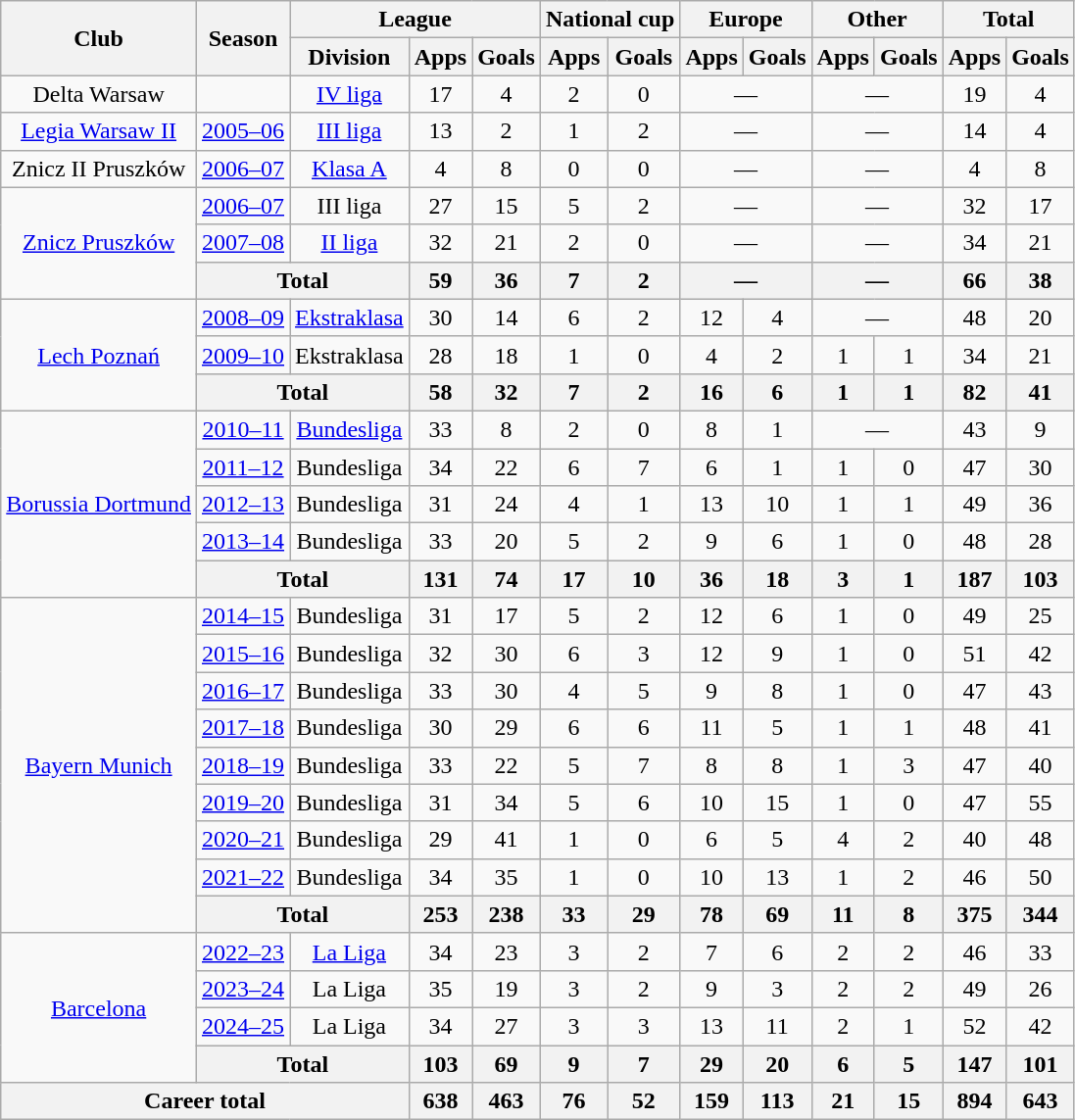<table class="wikitable" style="text-align: center;">
<tr>
<th rowspan="2">Club</th>
<th rowspan="2">Season</th>
<th colspan="3">League</th>
<th colspan="2">National cup</th>
<th colspan="2">Europe</th>
<th colspan="2">Other</th>
<th colspan="2">Total</th>
</tr>
<tr>
<th>Division</th>
<th>Apps</th>
<th>Goals</th>
<th>Apps</th>
<th>Goals</th>
<th>Apps</th>
<th>Goals</th>
<th>Apps</th>
<th>Goals</th>
<th>Apps</th>
<th>Goals</th>
</tr>
<tr>
<td>Delta Warsaw</td>
<td></td>
<td><a href='#'>IV liga</a></td>
<td>17</td>
<td>4</td>
<td>2</td>
<td>0</td>
<td colspan="2">—</td>
<td colspan="2">—</td>
<td>19</td>
<td>4</td>
</tr>
<tr>
<td><a href='#'>Legia Warsaw II</a></td>
<td><a href='#'>2005–06</a></td>
<td><a href='#'>III liga</a></td>
<td>13</td>
<td>2</td>
<td>1</td>
<td>2</td>
<td colspan="2">—</td>
<td colspan="2">—</td>
<td>14</td>
<td>4</td>
</tr>
<tr>
<td>Znicz II Pruszków</td>
<td><a href='#'>2006–07</a></td>
<td><a href='#'>Klasa A</a></td>
<td>4</td>
<td>8</td>
<td>0</td>
<td>0</td>
<td colspan="2">—</td>
<td colspan="2">—</td>
<td>4</td>
<td>8</td>
</tr>
<tr>
<td rowspan="3"><a href='#'>Znicz Pruszków</a></td>
<td><a href='#'>2006–07</a></td>
<td>III liga</td>
<td>27</td>
<td>15</td>
<td>5</td>
<td>2</td>
<td colspan="2">—</td>
<td colspan="2">—</td>
<td>32</td>
<td>17</td>
</tr>
<tr>
<td><a href='#'>2007–08</a></td>
<td><a href='#'>II liga</a></td>
<td>32</td>
<td>21</td>
<td>2</td>
<td>0</td>
<td colspan="2">—</td>
<td colspan="2">—</td>
<td>34</td>
<td>21</td>
</tr>
<tr>
<th colspan="2">Total</th>
<th>59</th>
<th>36</th>
<th>7</th>
<th>2</th>
<th colspan="2">—</th>
<th colspan="2">—</th>
<th>66</th>
<th>38</th>
</tr>
<tr>
<td rowspan="3"><a href='#'>Lech Poznań</a></td>
<td><a href='#'>2008–09</a></td>
<td><a href='#'>Ekstraklasa</a></td>
<td>30</td>
<td>14</td>
<td>6</td>
<td>2</td>
<td>12</td>
<td>4</td>
<td colspan="2">—</td>
<td>48</td>
<td>20</td>
</tr>
<tr>
<td><a href='#'>2009–10</a></td>
<td>Ekstraklasa</td>
<td>28</td>
<td>18</td>
<td>1</td>
<td>0</td>
<td>4</td>
<td>2</td>
<td>1</td>
<td>1</td>
<td>34</td>
<td>21</td>
</tr>
<tr>
<th colspan="2">Total</th>
<th>58</th>
<th>32</th>
<th>7</th>
<th>2</th>
<th>16</th>
<th>6</th>
<th>1</th>
<th>1</th>
<th>82</th>
<th>41</th>
</tr>
<tr>
<td rowspan="5"><a href='#'>Borussia Dortmund</a></td>
<td><a href='#'>2010–11</a></td>
<td><a href='#'>Bundesliga</a></td>
<td>33</td>
<td>8</td>
<td>2</td>
<td>0</td>
<td>8</td>
<td>1</td>
<td colspan="2">—</td>
<td>43</td>
<td>9</td>
</tr>
<tr>
<td><a href='#'>2011–12</a></td>
<td>Bundesliga</td>
<td>34</td>
<td>22</td>
<td>6</td>
<td>7</td>
<td>6</td>
<td>1</td>
<td>1</td>
<td>0</td>
<td>47</td>
<td>30</td>
</tr>
<tr>
<td><a href='#'>2012–13</a></td>
<td>Bundesliga</td>
<td>31</td>
<td>24</td>
<td>4</td>
<td>1</td>
<td>13</td>
<td>10</td>
<td>1</td>
<td>1</td>
<td>49</td>
<td>36</td>
</tr>
<tr>
<td><a href='#'>2013–14</a></td>
<td>Bundesliga</td>
<td>33</td>
<td>20</td>
<td>5</td>
<td>2</td>
<td>9</td>
<td>6</td>
<td>1</td>
<td>0</td>
<td>48</td>
<td>28</td>
</tr>
<tr>
<th colspan="2">Total</th>
<th>131</th>
<th>74</th>
<th>17</th>
<th>10</th>
<th>36</th>
<th>18</th>
<th>3</th>
<th>1</th>
<th>187</th>
<th>103</th>
</tr>
<tr>
<td rowspan="9"><a href='#'>Bayern Munich</a></td>
<td><a href='#'>2014–15</a></td>
<td>Bundesliga</td>
<td>31</td>
<td>17</td>
<td>5</td>
<td>2</td>
<td>12</td>
<td>6</td>
<td>1</td>
<td>0</td>
<td>49</td>
<td>25</td>
</tr>
<tr>
<td><a href='#'>2015–16</a></td>
<td>Bundesliga</td>
<td>32</td>
<td>30</td>
<td>6</td>
<td>3</td>
<td>12</td>
<td>9</td>
<td>1</td>
<td>0</td>
<td>51</td>
<td>42</td>
</tr>
<tr>
<td><a href='#'>2016–17</a></td>
<td>Bundesliga</td>
<td>33</td>
<td>30</td>
<td>4</td>
<td>5</td>
<td>9</td>
<td>8</td>
<td>1</td>
<td>0</td>
<td>47</td>
<td>43</td>
</tr>
<tr>
<td><a href='#'>2017–18</a></td>
<td>Bundesliga</td>
<td>30</td>
<td>29</td>
<td>6</td>
<td>6</td>
<td>11</td>
<td>5</td>
<td>1</td>
<td>1</td>
<td>48</td>
<td>41</td>
</tr>
<tr>
<td><a href='#'>2018–19</a></td>
<td>Bundesliga</td>
<td>33</td>
<td>22</td>
<td>5</td>
<td>7</td>
<td>8</td>
<td>8</td>
<td>1</td>
<td>3</td>
<td>47</td>
<td>40</td>
</tr>
<tr>
<td><a href='#'>2019–20</a></td>
<td>Bundesliga</td>
<td>31</td>
<td>34</td>
<td>5</td>
<td>6</td>
<td>10</td>
<td>15</td>
<td>1</td>
<td>0</td>
<td>47</td>
<td>55</td>
</tr>
<tr>
<td><a href='#'>2020–21</a></td>
<td>Bundesliga</td>
<td>29</td>
<td>41</td>
<td>1</td>
<td>0</td>
<td>6</td>
<td>5</td>
<td>4</td>
<td>2</td>
<td>40</td>
<td>48</td>
</tr>
<tr>
<td><a href='#'>2021–22</a></td>
<td>Bundesliga</td>
<td>34</td>
<td>35</td>
<td>1</td>
<td>0</td>
<td>10</td>
<td>13</td>
<td>1</td>
<td>2</td>
<td>46</td>
<td>50</td>
</tr>
<tr>
<th colspan="2">Total</th>
<th>253</th>
<th>238</th>
<th>33</th>
<th>29</th>
<th>78</th>
<th>69</th>
<th>11</th>
<th>8</th>
<th>375</th>
<th>344</th>
</tr>
<tr>
<td rowspan="4"><a href='#'>Barcelona</a></td>
<td><a href='#'>2022–23</a></td>
<td><a href='#'>La Liga</a></td>
<td>34</td>
<td>23</td>
<td>3</td>
<td>2</td>
<td>7</td>
<td>6</td>
<td>2</td>
<td>2</td>
<td>46</td>
<td>33</td>
</tr>
<tr>
<td><a href='#'>2023–24</a></td>
<td>La Liga</td>
<td>35</td>
<td>19</td>
<td>3</td>
<td>2</td>
<td>9</td>
<td>3</td>
<td>2</td>
<td>2</td>
<td>49</td>
<td>26</td>
</tr>
<tr>
<td><a href='#'>2024–25</a></td>
<td>La Liga</td>
<td>34</td>
<td>27</td>
<td>3</td>
<td>3</td>
<td>13</td>
<td>11</td>
<td>2</td>
<td>1</td>
<td>52</td>
<td>42</td>
</tr>
<tr>
<th colspan="2">Total</th>
<th>103</th>
<th>69</th>
<th>9</th>
<th>7</th>
<th>29</th>
<th>20</th>
<th>6</th>
<th>5</th>
<th>147</th>
<th>101</th>
</tr>
<tr>
<th colspan="3">Career total</th>
<th>638</th>
<th>463</th>
<th>76</th>
<th>52</th>
<th>159</th>
<th>113</th>
<th>21</th>
<th>15</th>
<th>894</th>
<th>643</th>
</tr>
</table>
